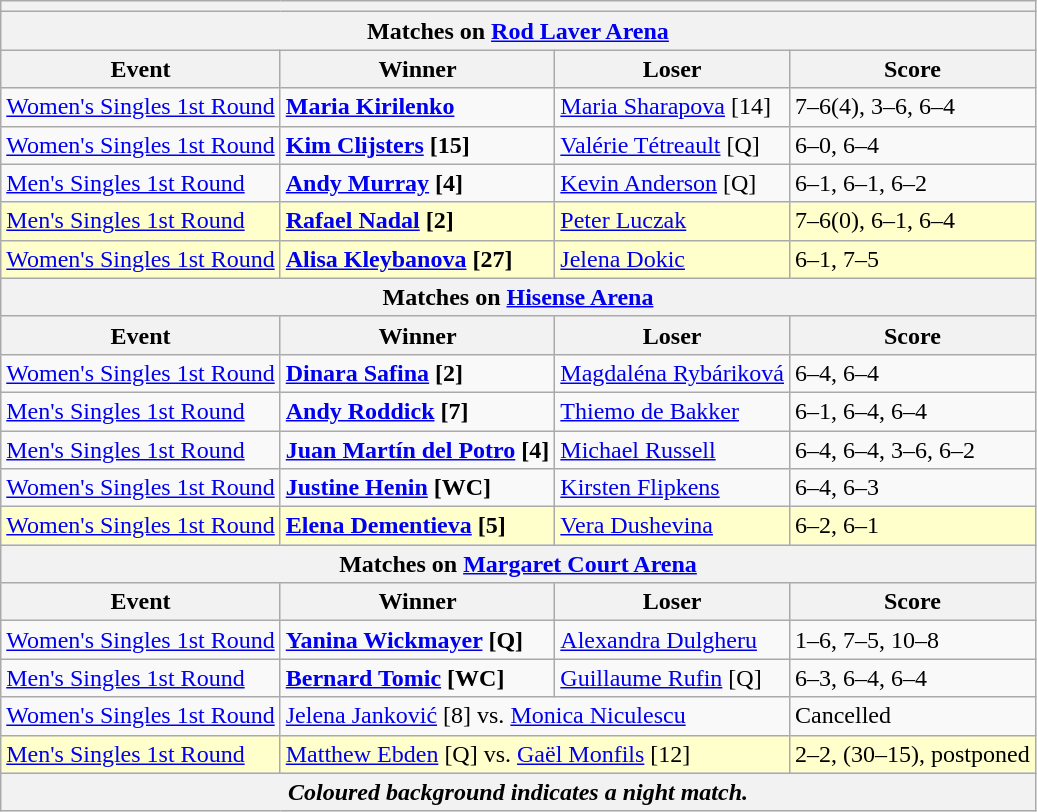<table class="wikitable collapsible uncollapsed">
<tr>
<th colspan=4></th>
</tr>
<tr>
<th colspan=4><strong>Matches on <a href='#'>Rod Laver Arena</a></strong></th>
</tr>
<tr>
<th>Event</th>
<th>Winner</th>
<th>Loser</th>
<th>Score</th>
</tr>
<tr align=left>
<td><a href='#'>Women's Singles 1st Round</a></td>
<td> <strong><a href='#'>Maria Kirilenko</a></strong></td>
<td> <a href='#'>Maria Sharapova</a> [14]</td>
<td>7–6(4), 3–6, 6–4</td>
</tr>
<tr align=left>
<td><a href='#'>Women's Singles 1st Round</a></td>
<td> <strong><a href='#'>Kim Clijsters</a> [15]</strong></td>
<td> <a href='#'>Valérie Tétreault</a> [Q]</td>
<td>6–0, 6–4</td>
</tr>
<tr align=left>
<td><a href='#'>Men's Singles 1st Round</a></td>
<td> <strong><a href='#'>Andy Murray</a> [4]</strong></td>
<td> <a href='#'>Kevin Anderson</a> [Q]</td>
<td>6–1, 6–1, 6–2</td>
</tr>
<tr style="text-align:left; background:#ffc;">
<td><a href='#'>Men's Singles 1st Round</a></td>
<td><strong> <a href='#'>Rafael Nadal</a> [2]</strong></td>
<td> <a href='#'>Peter Luczak</a></td>
<td>7–6(0), 6–1, 6–4</td>
</tr>
<tr style="text-align:left; background:#ffc;">
<td><a href='#'>Women's Singles 1st Round</a></td>
<td><strong> <a href='#'>Alisa Kleybanova</a> [27]</strong></td>
<td> <a href='#'>Jelena Dokic</a></td>
<td>6–1, 7–5</td>
</tr>
<tr>
<th colspan=4><strong>Matches on <a href='#'>Hisense Arena</a></strong></th>
</tr>
<tr>
<th>Event</th>
<th>Winner</th>
<th>Loser</th>
<th>Score</th>
</tr>
<tr align=left>
<td><a href='#'>Women's Singles 1st Round</a></td>
<td> <strong><a href='#'>Dinara Safina</a> [2]</strong></td>
<td> <a href='#'>Magdaléna Rybáriková</a></td>
<td>6–4, 6–4</td>
</tr>
<tr align=left>
<td><a href='#'>Men's Singles 1st Round</a></td>
<td> <strong><a href='#'>Andy Roddick</a> [7]</strong></td>
<td> <a href='#'>Thiemo de Bakker</a></td>
<td>6–1, 6–4, 6–4</td>
</tr>
<tr align=left>
<td><a href='#'>Men's Singles 1st Round</a></td>
<td> <strong><a href='#'>Juan Martín del Potro</a> [4]</strong></td>
<td> <a href='#'>Michael Russell</a></td>
<td>6–4, 6–4, 3–6, 6–2</td>
</tr>
<tr align=left>
<td><a href='#'>Women's Singles 1st Round</a></td>
<td><strong> <a href='#'>Justine Henin</a> [WC]</strong></td>
<td> <a href='#'>Kirsten Flipkens</a></td>
<td>6–4, 6–3</td>
</tr>
<tr style="text-align:left; background:#ffc;">
<td><a href='#'>Women's Singles 1st Round</a></td>
<td><strong> <a href='#'>Elena Dementieva</a> [5]</strong></td>
<td> <a href='#'>Vera Dushevina</a></td>
<td>6–2, 6–1</td>
</tr>
<tr>
<th colspan=4><strong>Matches on <a href='#'>Margaret Court Arena</a></strong></th>
</tr>
<tr>
<th>Event</th>
<th>Winner</th>
<th>Loser</th>
<th>Score</th>
</tr>
<tr align=left>
<td><a href='#'>Women's Singles 1st Round</a></td>
<td> <strong><a href='#'>Yanina Wickmayer</a> [Q]</strong></td>
<td> <a href='#'>Alexandra Dulgheru</a></td>
<td>1–6, 7–5, 10–8</td>
</tr>
<tr align=left>
<td><a href='#'>Men's Singles 1st Round</a></td>
<td><strong> <a href='#'>Bernard Tomic</a> [WC]</strong></td>
<td> <a href='#'>Guillaume Rufin</a> [Q]</td>
<td>6–3, 6–4, 6–4</td>
</tr>
<tr align=left>
<td><a href='#'>Women's Singles 1st Round</a></td>
<td colspan="2"> <a href='#'>Jelena Janković</a> [8] vs.  <a href='#'>Monica Niculescu</a></td>
<td>Cancelled</td>
</tr>
<tr style="text-align:left; background:#ffc;">
<td><a href='#'>Men's Singles 1st Round</a></td>
<td colspan="2"> <a href='#'>Matthew Ebden</a> [Q] vs.  <a href='#'>Gaël Monfils</a> [12]</td>
<td>2–2, (30–15), postponed</td>
</tr>
<tr>
<th colspan=4><em>Coloured background indicates a night match.</em></th>
</tr>
</table>
